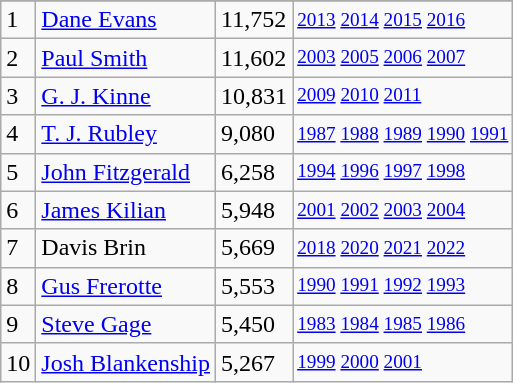<table class="wikitable">
<tr>
</tr>
<tr>
<td>1</td>
<td><a href='#'>Dane Evans</a></td>
<td><abbr>11,752</abbr></td>
<td style="font-size:80%;"><a href='#'>2013</a> <a href='#'>2014</a> <a href='#'>2015</a> <a href='#'>2016</a></td>
</tr>
<tr>
<td>2</td>
<td><a href='#'>Paul Smith</a></td>
<td><abbr>11,602</abbr></td>
<td style="font-size:80%;"><a href='#'>2003</a> <a href='#'>2005</a> <a href='#'>2006</a> <a href='#'>2007</a></td>
</tr>
<tr>
<td>3</td>
<td><a href='#'>G. J. Kinne</a></td>
<td><abbr>10,831</abbr></td>
<td style="font-size:80%;"><a href='#'>2009</a> <a href='#'>2010</a> <a href='#'>2011</a></td>
</tr>
<tr>
<td>4</td>
<td><a href='#'>T. J. Rubley</a></td>
<td><abbr>9,080</abbr></td>
<td style="font-size:80%;"><a href='#'>1987</a> <a href='#'>1988</a> <a href='#'>1989</a> <a href='#'>1990</a> <a href='#'>1991</a></td>
</tr>
<tr>
<td>5</td>
<td><a href='#'>John Fitzgerald</a></td>
<td><abbr>6,258</abbr></td>
<td style="font-size:80%;"><a href='#'>1994</a> <a href='#'>1996</a> <a href='#'>1997</a> <a href='#'>1998</a></td>
</tr>
<tr>
<td>6</td>
<td><a href='#'>James Kilian</a></td>
<td><abbr>5,948</abbr></td>
<td style="font-size:80%;"><a href='#'>2001</a> <a href='#'>2002</a> <a href='#'>2003</a> <a href='#'>2004</a></td>
</tr>
<tr>
<td>7</td>
<td>Davis Brin</td>
<td><abbr>5,669</abbr></td>
<td style="font-size:80%;"><a href='#'>2018</a> <a href='#'>2020</a> <a href='#'>2021</a> <a href='#'>2022</a></td>
</tr>
<tr>
<td>8</td>
<td><a href='#'>Gus Frerotte</a></td>
<td><abbr>5,553</abbr></td>
<td style="font-size:80%;"><a href='#'>1990</a> <a href='#'>1991</a> <a href='#'>1992</a> <a href='#'>1993</a></td>
</tr>
<tr>
<td>9</td>
<td><a href='#'>Steve Gage</a></td>
<td><abbr>5,450</abbr></td>
<td style="font-size:80%;"><a href='#'>1983</a> <a href='#'>1984</a> <a href='#'>1985</a> <a href='#'>1986</a></td>
</tr>
<tr>
<td>10</td>
<td><a href='#'>Josh Blankenship</a></td>
<td><abbr>5,267</abbr></td>
<td style="font-size:80%;"><a href='#'>1999</a> <a href='#'>2000</a> <a href='#'>2001</a></td>
</tr>
</table>
